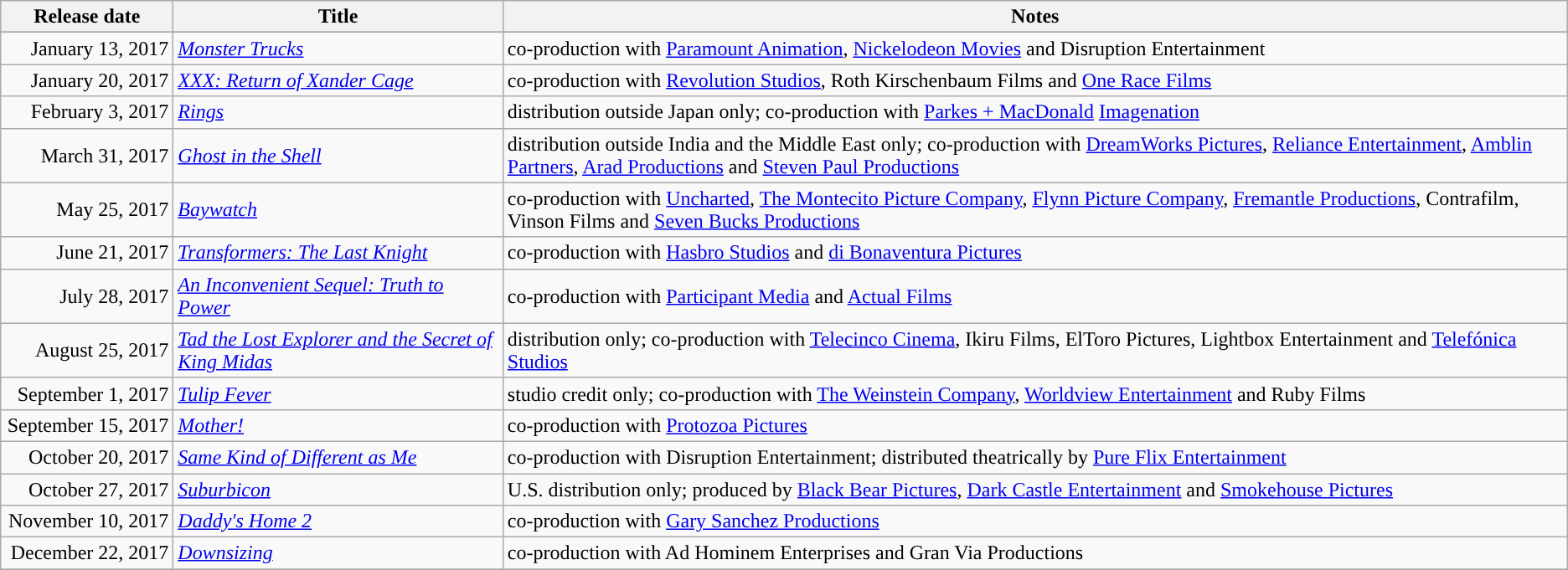<table class="wikitable sortable">
<tr>
<th scope="col" style=width:130px;">Release date</th>
<th>Title</th>
<th>Notes</th>
</tr>
<tr>
</tr>
<tr>
<td style="text-align:right;">January 13, 2017</td>
<td><em><a href='#'>Monster Trucks</a></em></td>
<td>co-production with <a href='#'>Paramount Animation</a>, <a href='#'>Nickelodeon Movies</a> and Disruption Entertainment</td>
</tr>
<tr>
<td style="text-align:right;">January 20, 2017</td>
<td><em><a href='#'>XXX: Return of Xander Cage</a></em></td>
<td>co-production with <a href='#'>Revolution Studios</a>, Roth Kirschenbaum Films and <a href='#'>One Race Films</a></td>
</tr>
<tr>
<td style="text-align:right;">February 3, 2017</td>
<td><em><a href='#'>Rings</a></em></td>
<td>distribution outside Japan only; co-production with <a href='#'>Parkes + MacDonald</a> <a href='#'>Imagenation</a></td>
</tr>
<tr>
<td style="text-align:right;">March 31, 2017</td>
<td><em><a href='#'>Ghost in the Shell</a></em></td>
<td>distribution outside India and the Middle East only; co-production with <a href='#'>DreamWorks Pictures</a>, <a href='#'>Reliance Entertainment</a>, <a href='#'>Amblin Partners</a>, <a href='#'>Arad Productions</a> and <a href='#'>Steven Paul Productions</a></td>
</tr>
<tr>
<td style="text-align:right;">May 25, 2017</td>
<td><em><a href='#'>Baywatch</a></em></td>
<td>co-production with <a href='#'>Uncharted</a>, <a href='#'>The Montecito Picture Company</a>, <a href='#'>Flynn Picture Company</a>, <a href='#'>Fremantle Productions</a>, Contrafilm, Vinson Films and <a href='#'>Seven Bucks Productions</a></td>
</tr>
<tr>
<td style="text-align:right;">June 21, 2017</td>
<td><em><a href='#'>Transformers: The Last Knight</a></em></td>
<td>co-production with <a href='#'>Hasbro Studios</a> and <a href='#'>di Bonaventura Pictures</a></td>
</tr>
<tr>
<td style="text-align:right;">July 28, 2017</td>
<td><em><a href='#'>An Inconvenient Sequel: Truth to Power</a></em></td>
<td>co-production with <a href='#'>Participant Media</a> and <a href='#'>Actual Films</a></td>
</tr>
<tr>
<td style="text-align:right;">August 25, 2017</td>
<td><em><a href='#'>Tad the Lost Explorer and the Secret of King Midas</a></em></td>
<td>distribution only; co-production with <a href='#'>Telecinco Cinema</a>, Ikiru Films, ElToro Pictures, Lightbox Entertainment and <a href='#'>Telefónica Studios</a></td>
</tr>
<tr>
<td style="text-align:right;">September 1, 2017</td>
<td><em><a href='#'>Tulip Fever</a></em></td>
<td>studio credit only; co-production with <a href='#'>The Weinstein Company</a>, <a href='#'>Worldview Entertainment</a> and Ruby Films</td>
</tr>
<tr>
<td style="text-align:right;">September 15, 2017</td>
<td><em><a href='#'>Mother!</a></em></td>
<td>co-production with <a href='#'>Protozoa Pictures</a></td>
</tr>
<tr>
<td style="text-align:right;">October 20, 2017</td>
<td><em><a href='#'>Same Kind of Different as Me</a></em></td>
<td>co-production with Disruption Entertainment; distributed theatrically by <a href='#'>Pure Flix Entertainment</a></td>
</tr>
<tr>
<td style="text-align:right;">October 27, 2017</td>
<td><em><a href='#'>Suburbicon</a></em></td>
<td>U.S. distribution only; produced by <a href='#'>Black Bear Pictures</a>, <a href='#'>Dark Castle Entertainment</a> and <a href='#'>Smokehouse Pictures</a></td>
</tr>
<tr>
<td style="text-align:right;">November 10, 2017</td>
<td><em><a href='#'>Daddy's Home 2</a></em></td>
<td>co-production with <a href='#'>Gary Sanchez Productions</a></td>
</tr>
<tr>
<td style="text-align:right;">December 22, 2017</td>
<td><em><a href='#'>Downsizing</a></em></td>
<td>co-production with Ad Hominem Enterprises and Gran Via Productions</td>
</tr>
<tr>
</tr>
</table>
